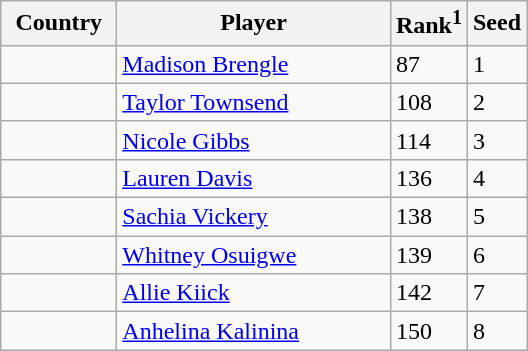<table class="sortable wikitable">
<tr>
<th width="70">Country</th>
<th width="175">Player</th>
<th>Rank<sup>1</sup></th>
<th>Seed</th>
</tr>
<tr>
<td></td>
<td><a href='#'>Madison Brengle</a></td>
<td>87</td>
<td>1</td>
</tr>
<tr>
<td></td>
<td><a href='#'>Taylor Townsend</a></td>
<td>108</td>
<td>2</td>
</tr>
<tr>
<td></td>
<td><a href='#'>Nicole Gibbs</a></td>
<td>114</td>
<td>3</td>
</tr>
<tr>
<td></td>
<td><a href='#'>Lauren Davis</a></td>
<td>136</td>
<td>4</td>
</tr>
<tr>
<td></td>
<td><a href='#'>Sachia Vickery</a></td>
<td>138</td>
<td>5</td>
</tr>
<tr>
<td></td>
<td><a href='#'>Whitney Osuigwe</a></td>
<td>139</td>
<td>6</td>
</tr>
<tr>
<td></td>
<td><a href='#'>Allie Kiick</a></td>
<td>142</td>
<td>7</td>
</tr>
<tr>
<td></td>
<td><a href='#'>Anhelina Kalinina</a></td>
<td>150</td>
<td>8</td>
</tr>
</table>
